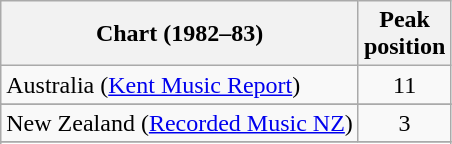<table class="wikitable sortable">
<tr>
<th>Chart (1982–83)</th>
<th>Peak<br>position</th>
</tr>
<tr>
<td>Australia (<a href='#'>Kent Music Report</a>)</td>
<td style="text-align:center;">11</td>
</tr>
<tr>
</tr>
<tr>
</tr>
<tr>
</tr>
<tr>
<td>New Zealand (<a href='#'>Recorded Music NZ</a>)</td>
<td align="center">3</td>
</tr>
<tr>
</tr>
<tr>
</tr>
</table>
